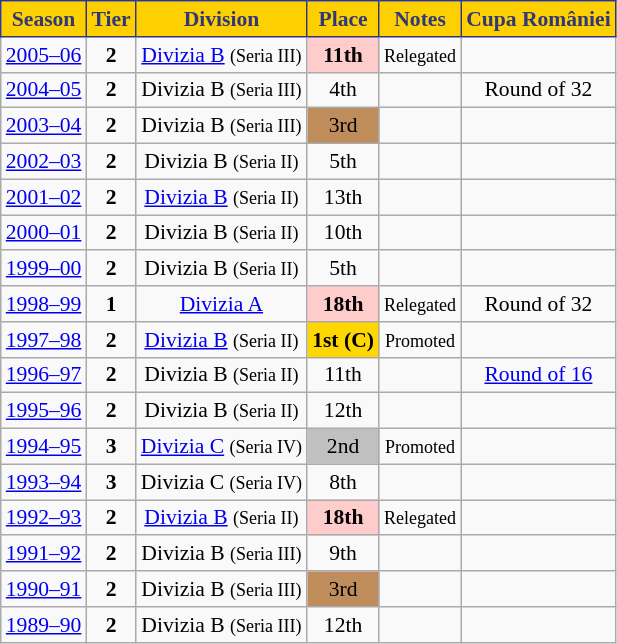<table class="wikitable" style="text-align:center; font-size:90%">
<tr>
<th style="background:#ffd000;color:#303878;border:1px solid #303878;">Season</th>
<th style="background:#ffd000;color:#303878;border:1px solid #303878;">Tier</th>
<th style="background:#ffd000;color:#303878;border:1px solid #303878;">Division</th>
<th style="background:#ffd000;color:#303878;border:1px solid #303878;">Place</th>
<th style="background:#ffd000;color:#303878;border:1px solid #303878;">Notes</th>
<th style="background:#ffd000;color:#303878;border:1px solid #303878;">Cupa României</th>
</tr>
<tr>
<td><a href='#'>2005–06</a></td>
<td><strong>2</strong></td>
<td><a href='#'>Divizia B</a> <small>(Seria III)</small></td>
<td align=center bgcolor=#FFCCCC><strong>11th</strong></td>
<td><small>Relegated</small></td>
<td></td>
</tr>
<tr>
<td><a href='#'>2004–05</a></td>
<td><strong>2</strong></td>
<td>Divizia B <small>(Seria III)</small></td>
<td>4th</td>
<td></td>
<td>Round of 32</td>
</tr>
<tr>
<td><a href='#'>2003–04</a></td>
<td><strong>2</strong></td>
<td>Divizia B <small>(Seria III)</small></td>
<td align=center bgcolor=#BF8D5B>3rd</td>
<td></td>
<td></td>
</tr>
<tr>
<td><a href='#'>2002–03</a></td>
<td><strong>2</strong></td>
<td>Divizia B <small>(Seria II)</small></td>
<td>5th</td>
<td></td>
<td></td>
</tr>
<tr>
<td><a href='#'>2001–02</a></td>
<td><strong>2</strong></td>
<td><a href='#'>Divizia B</a> <small>(Seria II)</small></td>
<td>13th</td>
<td></td>
<td></td>
</tr>
<tr>
<td><a href='#'>2000–01</a></td>
<td><strong>2</strong></td>
<td>Divizia B <small>(Seria II)</small></td>
<td>10th</td>
<td></td>
<td></td>
</tr>
<tr>
<td><a href='#'>1999–00</a></td>
<td><strong>2</strong></td>
<td>Divizia B <small>(Seria II)</small></td>
<td>5th</td>
<td></td>
<td></td>
</tr>
<tr>
<td><a href='#'>1998–99</a></td>
<td><strong>1</strong></td>
<td><a href='#'>Divizia A</a></td>
<td align=center bgcolor=#FFCCCC><strong>18th</strong></td>
<td><small>Relegated</small></td>
<td>Round of 32</td>
</tr>
<tr>
<td><a href='#'>1997–98</a></td>
<td><strong>2</strong></td>
<td><a href='#'>Divizia B</a> <small>(Seria II)</small></td>
<td align=center bgcolor=gold><strong>1st</strong> <strong>(C)</strong></td>
<td><small>Promoted</small></td>
<td></td>
</tr>
<tr>
<td><a href='#'>1996–97</a></td>
<td><strong>2</strong></td>
<td>Divizia B <small>(Seria II)</small></td>
<td>11th</td>
<td></td>
<td><a href='#'>Round of 16</a></td>
</tr>
<tr>
<td><a href='#'>1995–96</a></td>
<td><strong>2</strong></td>
<td>Divizia B <small>(Seria II)</small></td>
<td>12th</td>
<td></td>
<td></td>
</tr>
<tr>
<td><a href='#'>1994–95</a></td>
<td><strong>3</strong></td>
<td><a href='#'>Divizia C</a> <small>(Seria IV)</small></td>
<td align=center bgcolor=silver>2nd</td>
<td><small>Promoted</small></td>
<td></td>
</tr>
<tr>
<td><a href='#'>1993–94</a></td>
<td><strong>3</strong></td>
<td>Divizia C <small>(Seria IV)</small></td>
<td>8th</td>
<td></td>
<td></td>
</tr>
<tr>
<td><a href='#'>1992–93</a></td>
<td><strong>2</strong></td>
<td><a href='#'>Divizia B</a> <small>(Seria II)</small></td>
<td align=center bgcolor=#FFCCCC><strong>18th</strong></td>
<td><small>Relegated</small></td>
<td></td>
</tr>
<tr>
<td><a href='#'>1991–92</a></td>
<td><strong>2</strong></td>
<td>Divizia B <small>(Seria III)</small></td>
<td>9th</td>
<td></td>
<td></td>
</tr>
<tr>
<td><a href='#'>1990–91</a></td>
<td><strong>2</strong></td>
<td>Divizia B <small>(Seria III)</small></td>
<td align=center bgcolor=#BF8D5B>3rd</td>
<td></td>
<td></td>
</tr>
<tr>
<td><a href='#'>1989–90</a></td>
<td><strong>2</strong></td>
<td>Divizia B <small>(Seria III)</small></td>
<td>12th</td>
<td></td>
<td></td>
</tr>
</table>
